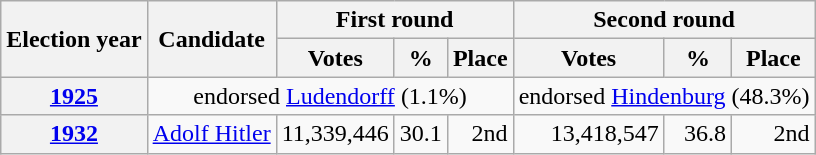<table class=wikitable style="text-align: right;">
<tr>
<th rowspan=2>Election year</th>
<th rowspan=2>Candidate</th>
<th colspan=3>First round</th>
<th colspan=3>Second round</th>
</tr>
<tr>
<th>Votes</th>
<th>%</th>
<th>Place</th>
<th>Votes</th>
<th>%</th>
<th>Place</th>
</tr>
<tr>
<th><a href='#'>1925</a></th>
<td colspan=4 align=center>endorsed <a href='#'>Ludendorff</a> (1.1%)</td>
<td colspan=3 align=center>endorsed <a href='#'>Hindenburg</a> (48.3%)</td>
</tr>
<tr>
<th><a href='#'>1932</a></th>
<td><a href='#'>Adolf Hitler</a></td>
<td>11,339,446</td>
<td>30.1</td>
<td>2nd</td>
<td>13,418,547</td>
<td>36.8</td>
<td>2nd</td>
</tr>
</table>
